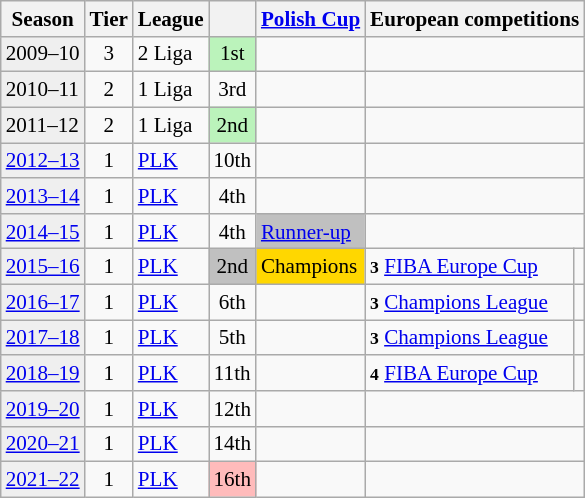<table class="wikitable" style="font-size:88%">
<tr>
<th>Season</th>
<th>Tier</th>
<th>League</th>
<th></th>
<th><a href='#'>Polish Cup</a></th>
<th colspan=2>European competitions</th>
</tr>
<tr>
<td style="background:#efefef;">2009–10</td>
<td style="text-align:center;">3</td>
<td>2 Liga</td>
<td style="Background:#BBF3BB; text-align:center;">1st</td>
<td></td>
<td colspan=2></td>
</tr>
<tr>
<td style="background:#efefef;">2010–11</td>
<td style="text-align:center;">2</td>
<td>1 Liga</td>
<td style="text-align:center;">3rd</td>
<td></td>
<td colspan=2></td>
</tr>
<tr>
<td style="background:#efefef;">2011–12</td>
<td style="text-align:center;">2</td>
<td>1 Liga</td>
<td style="background:#BBF3BB; text-align:center;">2nd</td>
<td></td>
<td colspan=2></td>
</tr>
<tr>
<td style="background:#efefef;"><a href='#'>2012–13</a></td>
<td style="text-align:center;">1</td>
<td><a href='#'>PLK</a></td>
<td style="text-align:center;">10th</td>
<td></td>
<td colspan=2></td>
</tr>
<tr>
<td style="background:#efefef;"><a href='#'>2013–14</a></td>
<td style="text-align:center;">1</td>
<td><a href='#'>PLK</a></td>
<td style="text-align:center;">4th</td>
<td></td>
<td colspan=2></td>
</tr>
<tr>
<td style="background:#efefef;"><a href='#'>2014–15</a></td>
<td style="text-align:center;">1</td>
<td><a href='#'>PLK</a></td>
<td style="text-align:center;">4th</td>
<td style="background:silver;"><a href='#'>Runner-up</a></td>
<td colspan=2></td>
</tr>
<tr>
<td style="background:#efefef;"><a href='#'>2015–16</a></td>
<td style="text-align:center;">1</td>
<td><a href='#'>PLK</a></td>
<td style="text-align:center;" bgcolor=silver>2nd</td>
<td style="background:gold;">Champions</td>
<td><small><strong>3</strong></small> <a href='#'>FIBA Europe Cup</a></td>
<td align=center></td>
</tr>
<tr>
<td style="background:#efefef;"><a href='#'>2016–17</a></td>
<td style="text-align:center;">1</td>
<td><a href='#'>PLK</a></td>
<td style="text-align:center;">6th</td>
<td></td>
<td><small><strong>3</strong></small> <a href='#'>Champions League</a></td>
<td align=center></td>
</tr>
<tr>
<td style="background:#efefef;"><a href='#'>2017–18</a></td>
<td style="text-align:center;">1</td>
<td><a href='#'>PLK</a></td>
<td style="text-align:center;">5th</td>
<td></td>
<td><small><strong>3</strong></small> <a href='#'>Champions League</a></td>
<td align=center></td>
</tr>
<tr>
<td style="background:#efefef;"><a href='#'>2018–19</a></td>
<td style="text-align:center;">1</td>
<td><a href='#'>PLK</a></td>
<td style="text-align:center;">11th</td>
<td></td>
<td><small><strong>4</strong></small> <a href='#'>FIBA Europe Cup</a></td>
<td align=center></td>
</tr>
<tr>
<td style="background:#efefef;"><a href='#'>2019–20</a></td>
<td style="text-align:center;">1</td>
<td><a href='#'>PLK</a></td>
<td style="text-align:center;">12th</td>
<td></td>
<td colspan=2></td>
</tr>
<tr>
<td style="background:#efefef;"><a href='#'>2020–21</a></td>
<td style="text-align:center;">1</td>
<td><a href='#'>PLK</a></td>
<td style="text-align:center;">14th</td>
<td></td>
<td colspan=2></td>
</tr>
<tr>
<td style="background:#efefef;"><a href='#'>2021–22</a></td>
<td style="text-align:center;">1</td>
<td><a href='#'>PLK</a></td>
<td style="text-align:center;" bgcolor=#FFBBBB>16th</td>
<td></td>
<td colspan=2></td>
</tr>
</table>
